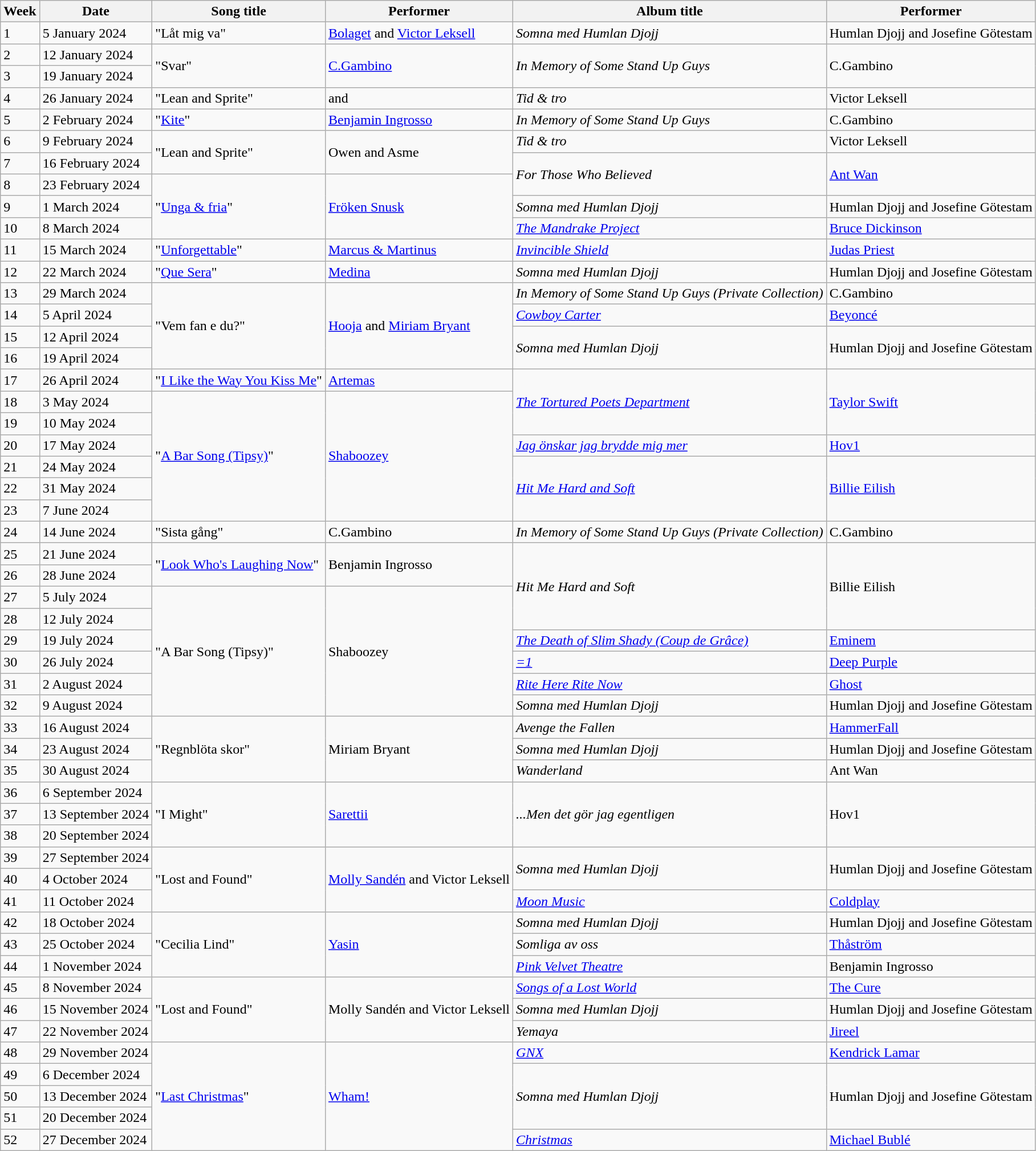<table class="wikitable">
<tr>
<th>Week</th>
<th>Date</th>
<th>Song title</th>
<th>Performer</th>
<th>Album title</th>
<th>Performer</th>
</tr>
<tr>
<td>1</td>
<td>5 January 2024</td>
<td>"Låt mig va"</td>
<td><a href='#'>Bolaget</a> and <a href='#'>Victor Leksell</a></td>
<td><em>Somna med Humlan Djojj</em></td>
<td>Humlan Djojj and Josefine Götestam</td>
</tr>
<tr>
<td>2</td>
<td>12 January 2024</td>
<td rowspan="2">"Svar"</td>
<td rowspan="2"><a href='#'>C.Gambino</a></td>
<td rowspan="2"><em>In Memory of Some Stand Up Guys</em></td>
<td rowspan="2">C.Gambino</td>
</tr>
<tr>
<td>3</td>
<td>19 January 2024</td>
</tr>
<tr>
<td>4</td>
<td>26 January 2024</td>
<td>"Lean and Sprite"</td>
<td> and </td>
<td><em>Tid & tro</em></td>
<td>Victor Leksell</td>
</tr>
<tr>
<td>5</td>
<td>2 February 2024</td>
<td>"<a href='#'>Kite</a>"</td>
<td><a href='#'>Benjamin Ingrosso</a></td>
<td><em>In Memory of Some Stand Up Guys</em></td>
<td>C.Gambino</td>
</tr>
<tr>
<td>6</td>
<td>9 February 2024</td>
<td rowspan="2">"Lean and Sprite"</td>
<td rowspan="2">Owen and Asme</td>
<td><em>Tid & tro</em></td>
<td>Victor Leksell</td>
</tr>
<tr>
<td>7</td>
<td>16 February 2024</td>
<td rowspan="2"><em>For Those Who Believed</em></td>
<td rowspan="2"><a href='#'>Ant Wan</a></td>
</tr>
<tr>
<td>8</td>
<td>23 February 2024</td>
<td rowspan="3">"<a href='#'>Unga & fria</a>"</td>
<td rowspan="3"><a href='#'>Fröken Snusk</a></td>
</tr>
<tr>
<td>9</td>
<td>1 March 2024</td>
<td><em>Somna med Humlan Djojj</em></td>
<td>Humlan Djojj and Josefine Götestam</td>
</tr>
<tr>
<td>10</td>
<td>8 March 2024</td>
<td><em><a href='#'>The Mandrake Project</a></em></td>
<td><a href='#'>Bruce Dickinson</a></td>
</tr>
<tr>
<td>11</td>
<td>15 March 2024</td>
<td>"<a href='#'>Unforgettable</a>"</td>
<td><a href='#'>Marcus & Martinus</a></td>
<td><em><a href='#'>Invincible Shield</a></em></td>
<td><a href='#'>Judas Priest</a></td>
</tr>
<tr>
<td>12</td>
<td>22 March 2024</td>
<td>"<a href='#'>Que Sera</a>"</td>
<td><a href='#'>Medina</a></td>
<td><em>Somna med Humlan Djojj</em></td>
<td>Humlan Djojj and Josefine Götestam</td>
</tr>
<tr>
<td>13</td>
<td>29 March 2024</td>
<td rowspan="4">"Vem fan e du?"</td>
<td rowspan="4"><a href='#'>Hooja</a> and <a href='#'>Miriam Bryant</a></td>
<td><em>In Memory of Some Stand Up Guys (Private Collection)</em></td>
<td>C.Gambino</td>
</tr>
<tr>
<td>14</td>
<td>5 April 2024</td>
<td><em><a href='#'>Cowboy Carter</a></em></td>
<td><a href='#'>Beyoncé</a></td>
</tr>
<tr>
<td>15</td>
<td>12 April 2024</td>
<td rowspan="2"><em>Somna med Humlan Djojj</em></td>
<td rowspan="2">Humlan Djojj and Josefine Götestam</td>
</tr>
<tr>
<td>16</td>
<td>19 April 2024</td>
</tr>
<tr>
<td>17</td>
<td>26 April 2024</td>
<td>"<a href='#'>I Like the Way You Kiss Me</a>"</td>
<td><a href='#'>Artemas</a></td>
<td rowspan="3"><em><a href='#'>The Tortured Poets Department</a></em></td>
<td rowspan="3"><a href='#'>Taylor Swift</a></td>
</tr>
<tr>
<td>18</td>
<td>3 May 2024</td>
<td rowspan="6">"<a href='#'>A Bar Song (Tipsy)</a>"</td>
<td rowspan="6"><a href='#'>Shaboozey</a></td>
</tr>
<tr>
<td>19</td>
<td>10 May 2024</td>
</tr>
<tr>
<td>20</td>
<td>17 May 2024</td>
<td><em><a href='#'>Jag önskar jag brydde mig mer</a></em></td>
<td><a href='#'>Hov1</a></td>
</tr>
<tr>
<td>21</td>
<td>24 May 2024</td>
<td rowspan="3"><em><a href='#'>Hit Me Hard and Soft</a></em></td>
<td rowspan="3"><a href='#'>Billie Eilish</a></td>
</tr>
<tr>
<td>22</td>
<td>31 May 2024</td>
</tr>
<tr>
<td>23</td>
<td>7 June 2024</td>
</tr>
<tr>
<td>24</td>
<td>14 June 2024</td>
<td>"Sista gång"</td>
<td>C.Gambino</td>
<td><em>In Memory of Some Stand Up Guys (Private Collection)</em></td>
<td>C.Gambino</td>
</tr>
<tr>
<td>25</td>
<td>21 June 2024</td>
<td rowspan="2">"<a href='#'>Look Who's Laughing Now</a>"</td>
<td rowspan="2">Benjamin Ingrosso</td>
<td rowspan="4"><em>Hit Me Hard and Soft</em></td>
<td rowspan="4">Billie Eilish</td>
</tr>
<tr>
<td>26</td>
<td>28 June 2024</td>
</tr>
<tr>
<td>27</td>
<td>5 July 2024</td>
<td rowspan="6">"A Bar Song (Tipsy)"</td>
<td rowspan="6">Shaboozey</td>
</tr>
<tr>
<td>28</td>
<td>12 July 2024</td>
</tr>
<tr>
<td>29</td>
<td>19 July 2024</td>
<td><em><a href='#'>The Death of Slim Shady (Coup de Grâce)</a></em></td>
<td><a href='#'>Eminem</a></td>
</tr>
<tr>
<td>30</td>
<td>26 July 2024</td>
<td><em><a href='#'>=1</a></em></td>
<td><a href='#'>Deep Purple</a></td>
</tr>
<tr>
<td>31</td>
<td>2 August 2024</td>
<td><em><a href='#'>Rite Here Rite Now</a></em></td>
<td><a href='#'>Ghost</a></td>
</tr>
<tr>
<td>32</td>
<td>9 August 2024</td>
<td><em>Somna med Humlan Djojj</em></td>
<td>Humlan Djojj and Josefine Götestam</td>
</tr>
<tr>
<td>33</td>
<td>16 August 2024</td>
<td rowspan="3">"Regnblöta skor"</td>
<td rowspan="3">Miriam Bryant</td>
<td><em>Avenge the Fallen</em></td>
<td><a href='#'>HammerFall</a></td>
</tr>
<tr>
<td>34</td>
<td>23 August 2024</td>
<td><em>Somna med Humlan Djojj</em></td>
<td>Humlan Djojj and Josefine Götestam</td>
</tr>
<tr>
<td>35</td>
<td>30 August 2024</td>
<td><em>Wanderland</em></td>
<td>Ant Wan</td>
</tr>
<tr>
<td>36</td>
<td>6 September 2024</td>
<td rowspan="3">"I Might"</td>
<td rowspan="3"><a href='#'>Sarettii</a></td>
<td rowspan="3"><em>...Men det gör jag egentligen</em></td>
<td rowspan="3">Hov1</td>
</tr>
<tr>
<td>37</td>
<td>13 September 2024</td>
</tr>
<tr>
<td>38</td>
<td>20 September 2024</td>
</tr>
<tr>
<td>39</td>
<td>27 September 2024</td>
<td rowspan="3">"Lost and Found"</td>
<td rowspan="3"><a href='#'>Molly Sandén</a> and Victor Leksell</td>
<td rowspan="2"><em>Somna med Humlan Djojj</em></td>
<td rowspan="2">Humlan Djojj and Josefine Götestam</td>
</tr>
<tr>
<td>40</td>
<td>4 October 2024</td>
</tr>
<tr>
<td>41</td>
<td>11 October 2024</td>
<td><em><a href='#'>Moon Music</a></em></td>
<td><a href='#'>Coldplay</a></td>
</tr>
<tr>
<td>42</td>
<td>18 October 2024</td>
<td rowspan="3">"Cecilia Lind"</td>
<td rowspan="3"><a href='#'>Yasin</a></td>
<td><em>Somna med Humlan Djojj</em></td>
<td>Humlan Djojj and Josefine Götestam</td>
</tr>
<tr>
<td>43</td>
<td>25 October 2024</td>
<td><em>Somliga av oss</em></td>
<td><a href='#'>Thåström</a></td>
</tr>
<tr>
<td>44</td>
<td>1 November 2024</td>
<td><em><a href='#'>Pink Velvet Theatre</a></em></td>
<td>Benjamin Ingrosso</td>
</tr>
<tr>
<td>45</td>
<td>8 November 2024</td>
<td rowspan="3">"Lost and Found"</td>
<td rowspan="3">Molly Sandén and Victor Leksell</td>
<td><em><a href='#'>Songs of a Lost World</a></em></td>
<td><a href='#'>The Cure</a></td>
</tr>
<tr>
<td>46</td>
<td>15 November 2024</td>
<td><em>Somna med Humlan Djojj</em></td>
<td>Humlan Djojj and Josefine Götestam</td>
</tr>
<tr>
<td>47</td>
<td>22 November 2024</td>
<td><em>Yemaya</em></td>
<td><a href='#'>Jireel</a></td>
</tr>
<tr>
<td>48</td>
<td>29 November 2024</td>
<td rowspan="5">"<a href='#'>Last Christmas</a>"</td>
<td rowspan="5"><a href='#'>Wham!</a></td>
<td><em><a href='#'>GNX</a></em></td>
<td><a href='#'>Kendrick Lamar</a></td>
</tr>
<tr>
<td>49</td>
<td>6 December 2024</td>
<td rowspan="3"><em>Somna med Humlan Djojj</em></td>
<td rowspan="3">Humlan Djojj and Josefine Götestam</td>
</tr>
<tr>
<td>50</td>
<td>13 December 2024</td>
</tr>
<tr>
<td>51</td>
<td>20 December 2024</td>
</tr>
<tr>
<td>52</td>
<td>27 December 2024</td>
<td><em><a href='#'>Christmas</a></em></td>
<td><a href='#'>Michael Bublé</a></td>
</tr>
</table>
